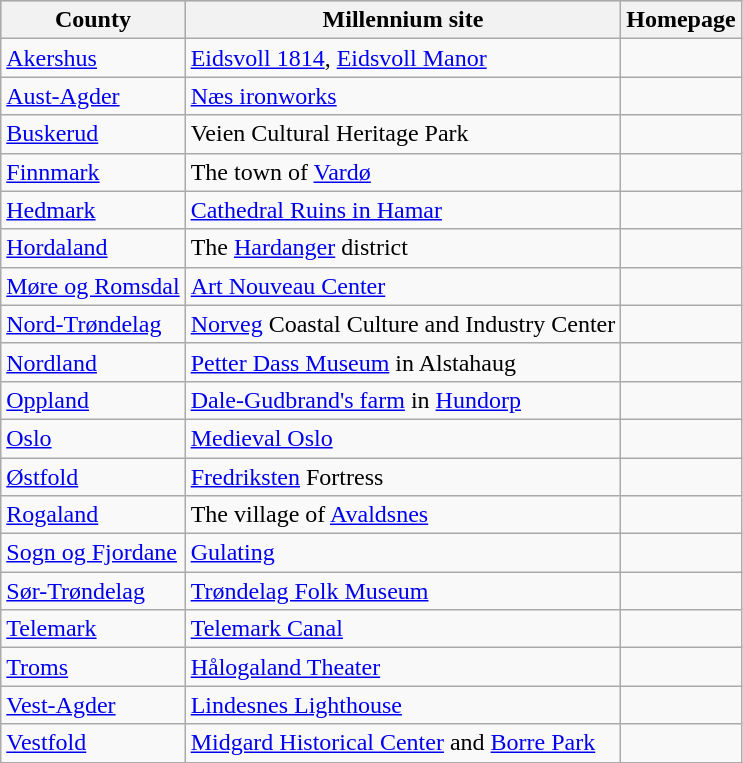<table class="wikitable">
<tr style="background:#CCCCCC">
<th>County</th>
<th>Millennium site</th>
<th>Homepage</th>
</tr>
<tr>
<td><a href='#'>Akershus</a></td>
<td><a href='#'>Eidsvoll 1814</a>, <a href='#'>Eidsvoll Manor</a></td>
<td></td>
</tr>
<tr>
<td><a href='#'>Aust-Agder</a></td>
<td><a href='#'>Næs ironworks</a></td>
<td></td>
</tr>
<tr>
<td><a href='#'>Buskerud</a></td>
<td>Veien Cultural Heritage Park</td>
<td></td>
</tr>
<tr>
<td><a href='#'>Finnmark</a></td>
<td>The town of <a href='#'>Vardø</a></td>
<td></td>
</tr>
<tr>
<td><a href='#'>Hedmark</a></td>
<td><a href='#'>Cathedral Ruins in Hamar</a></td>
<td></td>
</tr>
<tr>
<td><a href='#'>Hordaland</a></td>
<td>The <a href='#'>Hardanger</a> district</td>
<td></td>
</tr>
<tr>
<td><a href='#'>Møre og Romsdal</a></td>
<td><a href='#'>Art Nouveau Center</a></td>
<td></td>
</tr>
<tr>
<td><a href='#'>Nord-Trøndelag</a></td>
<td><a href='#'>Norveg</a> Coastal Culture and Industry Center</td>
<td></td>
</tr>
<tr>
<td><a href='#'>Nordland</a></td>
<td><a href='#'>Petter Dass Museum</a> in Alstahaug</td>
<td></td>
</tr>
<tr>
<td><a href='#'>Oppland</a></td>
<td><a href='#'>Dale-Gudbrand's farm</a> in <a href='#'>Hundorp</a></td>
<td></td>
</tr>
<tr>
<td><a href='#'>Oslo</a></td>
<td><a href='#'>Medieval Oslo</a></td>
<td></td>
</tr>
<tr>
<td><a href='#'>Østfold</a></td>
<td><a href='#'>Fredriksten</a> Fortress</td>
<td></td>
</tr>
<tr>
<td><a href='#'>Rogaland</a></td>
<td>The village of <a href='#'>Avaldsnes</a></td>
<td></td>
</tr>
<tr>
<td><a href='#'>Sogn og Fjordane</a></td>
<td><a href='#'>Gulating</a></td>
<td></td>
</tr>
<tr>
<td><a href='#'>Sør-Trøndelag</a></td>
<td><a href='#'>Trøndelag Folk Museum</a></td>
<td></td>
</tr>
<tr>
<td><a href='#'>Telemark</a></td>
<td><a href='#'>Telemark Canal</a></td>
<td></td>
</tr>
<tr>
<td><a href='#'>Troms</a></td>
<td><a href='#'>Hålogaland Theater</a></td>
<td></td>
</tr>
<tr>
<td><a href='#'>Vest-Agder</a></td>
<td><a href='#'>Lindesnes Lighthouse</a></td>
<td></td>
</tr>
<tr>
<td><a href='#'>Vestfold</a></td>
<td><a href='#'>Midgard Historical Center</a> and <a href='#'>Borre Park</a></td>
<td></td>
</tr>
</table>
